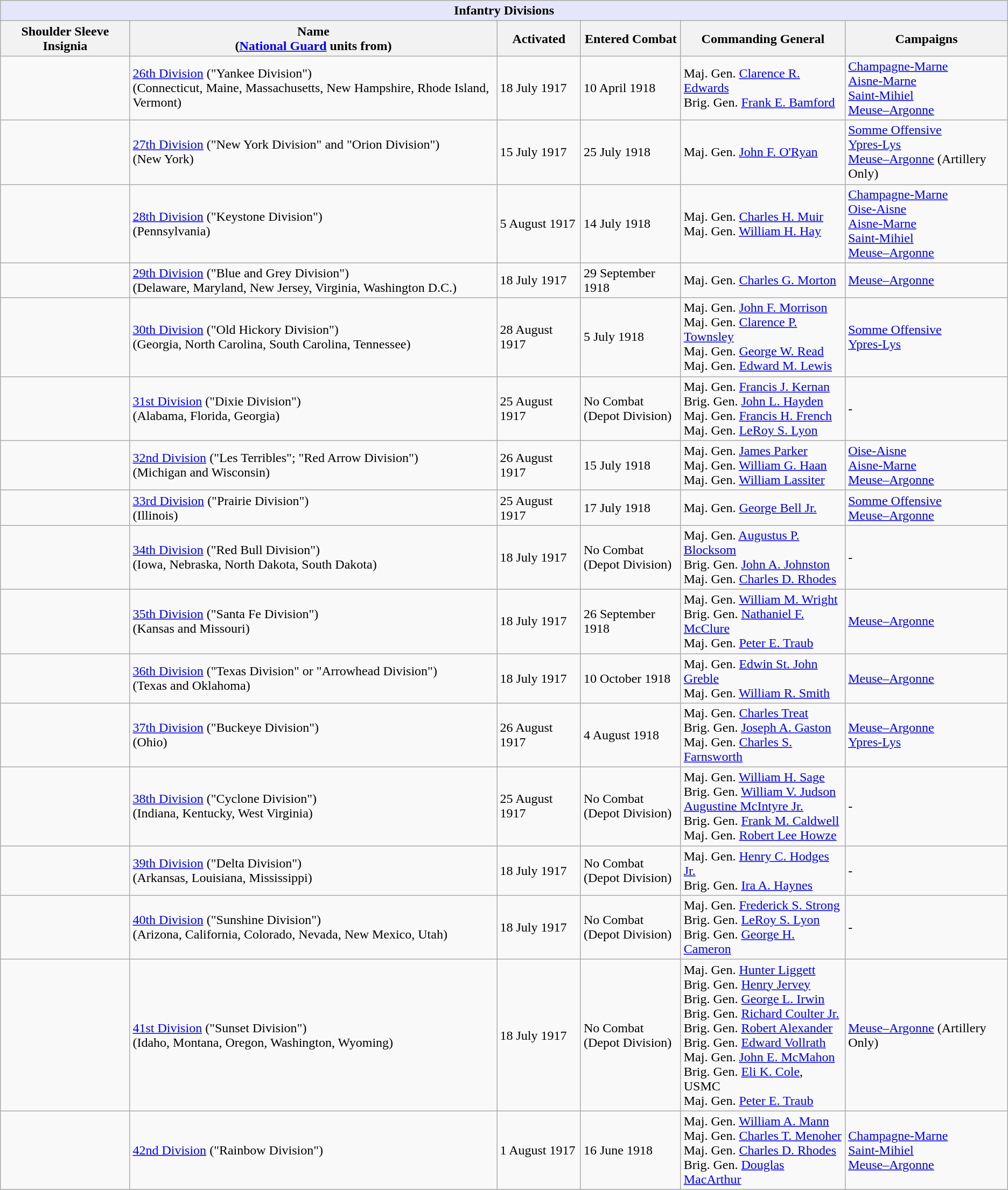<table class="wikitable">
<tr>
<th style="align: center; background: lavender;" colspan="9">Infantry Divisions</th>
</tr>
<tr>
<th style="text-align: center; ">Shoulder Sleeve Insignia</th>
<th style="text-align: center; ">Name<br>(<a href='#'>National Guard</a> units from)</th>
<th style="text-align: center; ">Activated</th>
<th style="text-align: center; ">Entered Combat</th>
<th style="text-align: center; ">Commanding General</th>
<th style="text-align: center; ">Campaigns</th>
</tr>
<tr>
<td></td>
<td><a href='#'>26th Division</a> ("Yankee Division")<br>(Connecticut, Maine, Massachusetts, New Hampshire, Rhode Island, Vermont)</td>
<td>18 July 1917</td>
<td>10 April 1918</td>
<td>Maj. Gen. <a href='#'>Clarence R. Edwards</a><br>Brig. Gen. <a href='#'>Frank E. Bamford</a></td>
<td><a href='#'>Champagne-Marne</a><br><a href='#'>Aisne-Marne</a><br><a href='#'>Saint-Mihiel</a><br><a href='#'>Meuse–Argonne</a></td>
</tr>
<tr>
<td></td>
<td><a href='#'>27th Division</a> ("New York Division" and "Orion Division")<br>(New York)</td>
<td>15 July 1917</td>
<td>25 July 1918</td>
<td>Maj. Gen. <a href='#'>John F. O'Ryan</a></td>
<td><a href='#'>Somme Offensive</a><br><a href='#'>Ypres-Lys</a><br><a href='#'>Meuse–Argonne</a> (Artillery Only)</td>
</tr>
<tr>
<td></td>
<td><a href='#'>28th Division</a> ("Keystone Division")<br>(Pennsylvania)</td>
<td>5 August 1917</td>
<td>14 July 1918</td>
<td>Maj. Gen. <a href='#'>Charles H. Muir</a><br>Maj. Gen. <a href='#'>William H. Hay</a></td>
<td><a href='#'>Champagne-Marne</a><br><a href='#'>Oise-Aisne</a><br><a href='#'>Aisne-Marne</a><br><a href='#'>Saint-Mihiel</a><br><a href='#'>Meuse–Argonne</a></td>
</tr>
<tr>
<td></td>
<td><a href='#'>29th Division</a> ("Blue and Grey Division")<br>(Delaware, Maryland, New Jersey, Virginia, Washington D.C.)</td>
<td>18 July 1917</td>
<td>29 September 1918</td>
<td>Maj. Gen. <a href='#'>Charles G. Morton</a></td>
<td><a href='#'>Meuse–Argonne</a></td>
</tr>
<tr>
<td></td>
<td><a href='#'>30th Division</a> ("Old Hickory Division")<br>(Georgia, North Carolina, South Carolina, Tennessee)</td>
<td>28 August 1917</td>
<td>5 July 1918</td>
<td>Maj. Gen. <a href='#'>John F. Morrison</a> <br>Maj. Gen. <a href='#'>Clarence P. Townsley</a><br>Maj. Gen. <a href='#'>George W. Read</a><br>Maj. Gen. <a href='#'>Edward M. Lewis</a></td>
<td><a href='#'>Somme Offensive</a><br><a href='#'>Ypres-Lys</a></td>
</tr>
<tr>
<td></td>
<td><a href='#'>31st Division</a> ("Dixie Division")<br>(Alabama, Florida, Georgia)</td>
<td>25 August 1917</td>
<td>No Combat<br>(Depot Division)</td>
<td>Maj. Gen. <a href='#'>Francis J. Kernan</a><br>Brig. Gen. <a href='#'>John L. Hayden</a><br>Maj. Gen. <a href='#'>Francis H. French</a><br>Maj. Gen. <a href='#'>LeRoy S. Lyon</a></td>
<td>-</td>
</tr>
<tr>
<td></td>
<td><a href='#'>32nd Division</a> ("Les Terribles"; "Red Arrow Division")<br>(Michigan and Wisconsin)</td>
<td>26 August 1917</td>
<td>15 July 1918</td>
<td>Maj. Gen. <a href='#'>James Parker</a><br>Maj. Gen. <a href='#'>William G. Haan</a><br>Maj. Gen. <a href='#'>William Lassiter</a></td>
<td><a href='#'>Oise-Aisne</a><br><a href='#'>Aisne-Marne</a><br><a href='#'>Meuse–Argonne</a></td>
</tr>
<tr>
<td></td>
<td><a href='#'>33rd Division</a> ("Prairie Division")<br>(Illinois)</td>
<td>25 August 1917</td>
<td>17 July 1918</td>
<td>Maj. Gen. <a href='#'>George Bell Jr.</a></td>
<td><a href='#'>Somme Offensive</a><br><a href='#'>Meuse–Argonne</a></td>
</tr>
<tr>
<td></td>
<td><a href='#'>34th Division</a> ("Red Bull Division")<br>(Iowa, Nebraska, North Dakota, South Dakota)</td>
<td>18 July 1917</td>
<td>No Combat<br>(Depot Division)</td>
<td>Maj. Gen. <a href='#'>Augustus P. Blocksom</a><br>Brig. Gen. <a href='#'>John A. Johnston</a><br>Maj. Gen. <a href='#'>Charles D. Rhodes</a></td>
<td>-</td>
</tr>
<tr>
<td></td>
<td><a href='#'>35th Division</a> ("Santa Fe Division")<br>(Kansas and Missouri)</td>
<td>18 July 1917</td>
<td>26 September 1918</td>
<td>Maj. Gen. <a href='#'>William M. Wright</a><br>Brig. Gen. <a href='#'>Nathaniel F. McClure</a><br>Maj. Gen. <a href='#'>Peter E. Traub</a></td>
<td><a href='#'>Meuse–Argonne</a></td>
</tr>
<tr>
<td></td>
<td><a href='#'>36th Division</a> ("Texas Division" or "Arrowhead Division")<br>(Texas and Oklahoma)</td>
<td>18 July 1917</td>
<td>10 October 1918</td>
<td>Maj. Gen. <a href='#'>Edwin St. John Greble</a><br>Maj. Gen. <a href='#'>William R. Smith</a></td>
<td><a href='#'>Meuse–Argonne</a></td>
</tr>
<tr>
<td></td>
<td><a href='#'>37th Division</a> ("Buckeye Division")<br>(Ohio)</td>
<td>26 August 1917</td>
<td>4 August 1918</td>
<td>Maj. Gen. <a href='#'>Charles Treat</a><br>Brig. Gen. <a href='#'>Joseph A. Gaston</a><br>Maj. Gen. <a href='#'>Charles S. Farnsworth</a></td>
<td><a href='#'>Meuse–Argonne</a><br><a href='#'>Ypres-Lys</a></td>
</tr>
<tr>
<td></td>
<td><a href='#'>38th Division</a> ("Cyclone Division")<br>(Indiana, Kentucky, West Virginia)</td>
<td>25 August 1917</td>
<td>No Combat<br>(Depot Division)</td>
<td>Maj. Gen. <a href='#'>William H. Sage</a><br>Brig. Gen. <a href='#'>William V. Judson</a><br><a href='#'>Augustine McIntyre Jr.</a><br>Brig. Gen. <a href='#'>Frank M. Caldwell</a><br>Maj. Gen. <a href='#'>Robert Lee Howze</a></td>
<td>-</td>
</tr>
<tr>
<td></td>
<td><a href='#'>39th Division</a> ("Delta Division")<br>(Arkansas, Louisiana, Mississippi)</td>
<td>18 July 1917</td>
<td>No Combat<br>(Depot Division)</td>
<td>Maj. Gen. <a href='#'>Henry C. Hodges Jr.</a><br>Brig. Gen. <a href='#'>Ira A. Haynes</a></td>
<td>-</td>
</tr>
<tr>
<td></td>
<td><a href='#'>40th Division</a> ("Sunshine Division")<br>(Arizona, California, Colorado, Nevada, New Mexico, Utah)</td>
<td>18 July 1917</td>
<td>No Combat<br>(Depot Division)</td>
<td>Maj. Gen. <a href='#'>Frederick S. Strong</a><br>Brig. Gen. <a href='#'>LeRoy S. Lyon</a><br>Brig. Gen. <a href='#'>George H. Cameron</a></td>
<td>-</td>
</tr>
<tr>
<td></td>
<td><a href='#'>41st Division</a> ("Sunset Division")<br>(Idaho, Montana, Oregon, Washington, Wyoming)</td>
<td>18 July 1917</td>
<td>No Combat<br>(Depot Division)</td>
<td>Maj. Gen. <a href='#'>Hunter Liggett</a><br>Brig. Gen. <a href='#'>Henry Jervey</a><br>Brig. Gen. <a href='#'>George L. Irwin</a><br>Brig. Gen. <a href='#'>Richard Coulter Jr.</a><br>Brig. Gen. <a href='#'>Robert Alexander</a><br>Brig. Gen. <a href='#'>Edward Vollrath</a><br>Maj. Gen. <a href='#'>John E. McMahon</a><br>Brig. Gen. <a href='#'>Eli K. Cole</a>, USMC<br>Maj. Gen. <a href='#'>Peter E. Traub</a></td>
<td><a href='#'>Meuse–Argonne</a> (Artillery Only)</td>
</tr>
<tr>
<td></td>
<td><a href='#'>42nd Division</a> ("Rainbow Division")</td>
<td>1 August 1917</td>
<td>16 June 1918</td>
<td>Maj. Gen. <a href='#'>William A. Mann</a><br>Maj. Gen. <a href='#'>Charles T. Menoher</a><br>Maj. Gen. <a href='#'>Charles D. Rhodes</a><br>Brig. Gen. <a href='#'>Douglas MacArthur</a></td>
<td><a href='#'>Champagne-Marne</a><br><a href='#'>Saint-Mihiel</a><br><a href='#'>Meuse–Argonne</a></td>
</tr>
</table>
